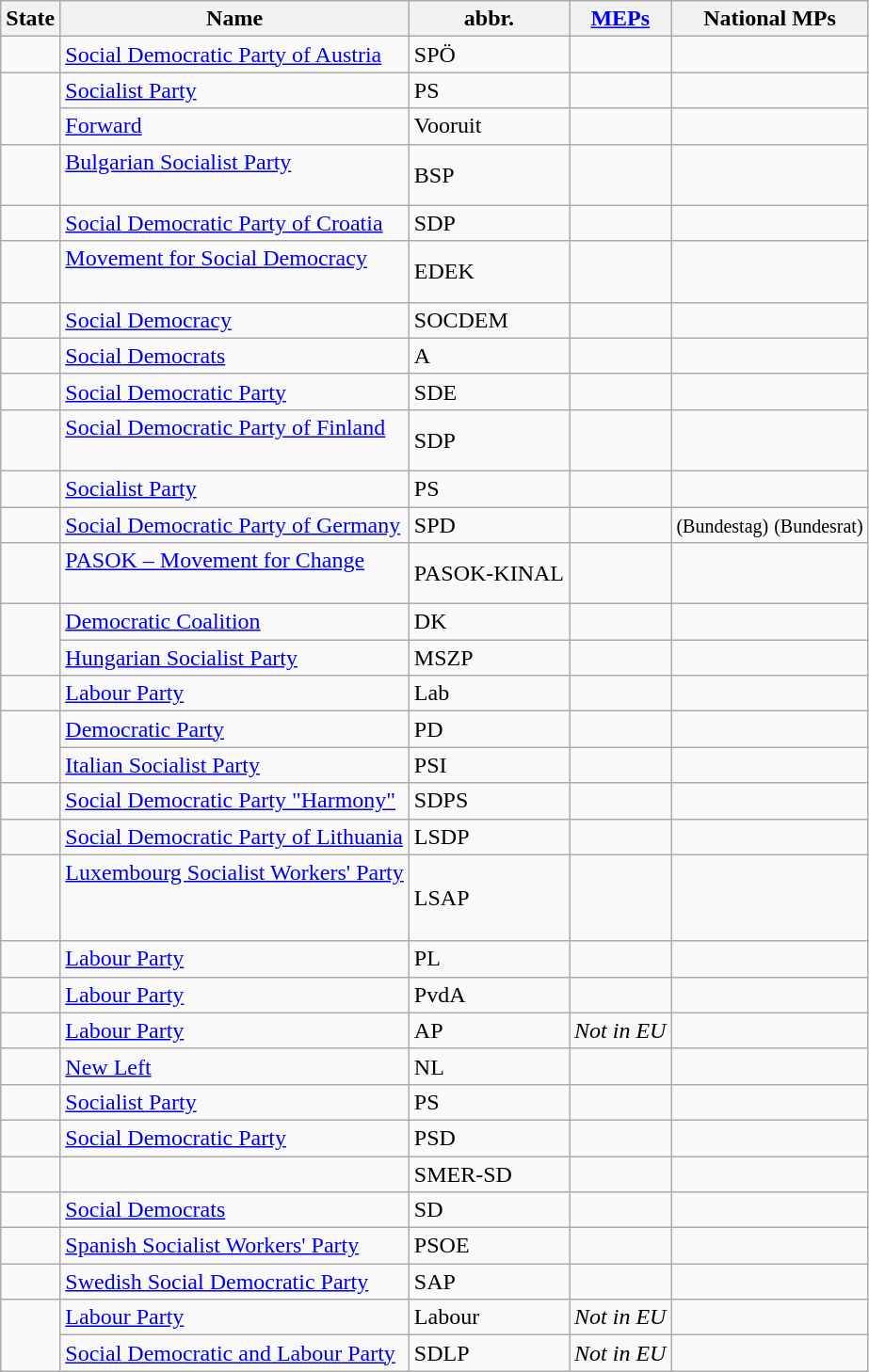<table class="wikitable sortable">
<tr>
<th>State</th>
<th>Name</th>
<th>abbr.</th>
<th><a href='#'>MEPs</a></th>
<th>National MPs</th>
</tr>
<tr>
<td></td>
<td><a href='#'>Social Democratic Party of Austria</a><br></td>
<td>SPÖ</td>
<td align="left"></td>
<td align="left"></td>
</tr>
<tr>
<td rowspan=2></td>
<td><a href='#'>Socialist Party</a><br></td>
<td>PS</td>
<td align="left"></td>
<td align="left"></td>
</tr>
<tr>
<td><a href='#'>Forward</a><br></td>
<td>Vooruit</td>
<td align="left"></td>
<td align="left"></td>
</tr>
<tr>
<td></td>
<td><a href='#'>Bulgarian Socialist Party</a><br><br></td>
<td>BSP</td>
<td align="left"></td>
<td align="left"></td>
</tr>
<tr>
<td></td>
<td><a href='#'>Social Democratic Party of Croatia</a><br></td>
<td>SDP</td>
<td align="left"></td>
<td align="left"></td>
</tr>
<tr>
<td></td>
<td><a href='#'>Movement for Social Democracy</a><br><br></td>
<td>EDEK</td>
<td align="left"></td>
<td align="left"></td>
</tr>
<tr>
<td></td>
<td><a href='#'>Social Democracy</a><br></td>
<td>SOCDEM</td>
<td align="left"></td>
<td align="left"></td>
</tr>
<tr>
<td></td>
<td><a href='#'>Social Democrats</a><br></td>
<td>A</td>
<td align="left"></td>
<td align="left"></td>
</tr>
<tr>
<td></td>
<td><a href='#'>Social Democratic Party</a><br></td>
<td>SDE</td>
<td align="left"></td>
<td align="left"></td>
</tr>
<tr>
<td></td>
<td><a href='#'>Social Democratic Party of Finland</a><br><br></td>
<td>SDP</td>
<td align="left"></td>
<td align="left"></td>
</tr>
<tr>
<td></td>
<td><a href='#'>Socialist Party</a><br></td>
<td>PS</td>
<td align="left"></td>
<td align="left"></td>
</tr>
<tr>
<td></td>
<td><a href='#'>Social Democratic Party of Germany</a><br></td>
<td>SPD</td>
<td align="left"></td>
<td align="left"> <small>(Bundestag)</small>  <small>(Bundesrat)</small></td>
</tr>
<tr>
<td></td>
<td><a href='#'>PASOK – Movement for Change</a><br><br></td>
<td>PASOK-KINAL</td>
<td align="left"></td>
<td align="left"></td>
</tr>
<tr>
<td rowspan=2></td>
<td><a href='#'>Democratic Coalition</a><br></td>
<td>DK</td>
<td align="left"></td>
<td align="left"></td>
</tr>
<tr>
<td><a href='#'>Hungarian Socialist Party</a><br></td>
<td>MSZP</td>
<td align="left"></td>
<td align="left"></td>
</tr>
<tr>
<td></td>
<td><a href='#'>Labour Party</a><br></td>
<td>Lab</td>
<td align="left"></td>
<td align="left"></td>
</tr>
<tr>
<td rowspan=2></td>
<td><a href='#'>Democratic Party</a><br></td>
<td>PD</td>
<td align="left"></td>
<td align="left"></td>
</tr>
<tr>
<td><a href='#'>Italian Socialist Party</a><br></td>
<td>PSI</td>
<td align="left"></td>
<td align="left"></td>
</tr>
<tr>
<td></td>
<td><a href='#'>Social Democratic Party "Harmony"</a><br></td>
<td>SDPS</td>
<td align="left"></td>
<td align="left"></td>
</tr>
<tr>
<td></td>
<td><a href='#'>Social Democratic Party of Lithuania</a><br></td>
<td>LSDP</td>
<td align="left"></td>
<td align="left"></td>
</tr>
<tr>
<td></td>
<td><a href='#'>Luxembourg Socialist Workers' Party</a><br><br><br></td>
<td>LSAP</td>
<td align="left"></td>
<td align="left"></td>
</tr>
<tr>
<td></td>
<td><a href='#'>Labour Party</a><br></td>
<td>PL</td>
<td align="left"></td>
<td align="left"></td>
</tr>
<tr>
<td></td>
<td><a href='#'>Labour Party</a><br></td>
<td>PvdA</td>
<td align="left"></td>
<td align="left"></td>
</tr>
<tr>
<td></td>
<td><a href='#'>Labour Party</a><br></td>
<td>AP</td>
<td align="left"><em>Not in EU</em></td>
<td align="left"></td>
</tr>
<tr>
<td></td>
<td><a href='#'>New Left</a><br></td>
<td>NL</td>
<td align="left"></td>
<td align="left"></td>
</tr>
<tr>
<td></td>
<td><a href='#'>Socialist Party</a><br></td>
<td>PS</td>
<td align="left"></td>
<td align="left"></td>
</tr>
<tr>
<td></td>
<td><a href='#'>Social Democratic Party</a><br></td>
<td>PSD</td>
<td align="left"></td>
<td align="left"></td>
</tr>
<tr>
<td></td>
<td></td>
<td>SMER-SD</td>
<td align="left"></td>
<td align="left"></td>
</tr>
<tr>
<td></td>
<td><a href='#'>Social Democrats</a><br></td>
<td>SD</td>
<td align="left"></td>
<td align="left"></td>
</tr>
<tr>
<td></td>
<td><a href='#'>Spanish Socialist Workers' Party</a><br></td>
<td>PSOE</td>
<td align="left"></td>
<td align="left"></td>
</tr>
<tr>
<td></td>
<td><a href='#'>Swedish Social Democratic Party</a><br></td>
<td>SAP</td>
<td align="left"></td>
<td align="left"></td>
</tr>
<tr>
<td rowspan=2></td>
<td><a href='#'>Labour Party</a></td>
<td>Labour</td>
<td align="left"><em>Not in EU</em></td>
<td align="left"></td>
</tr>
<tr>
<td><a href='#'>Social Democratic and Labour Party</a><br></td>
<td>SDLP</td>
<td align="left"><em>Not in EU</em></td>
<td align="left"></td>
</tr>
</table>
